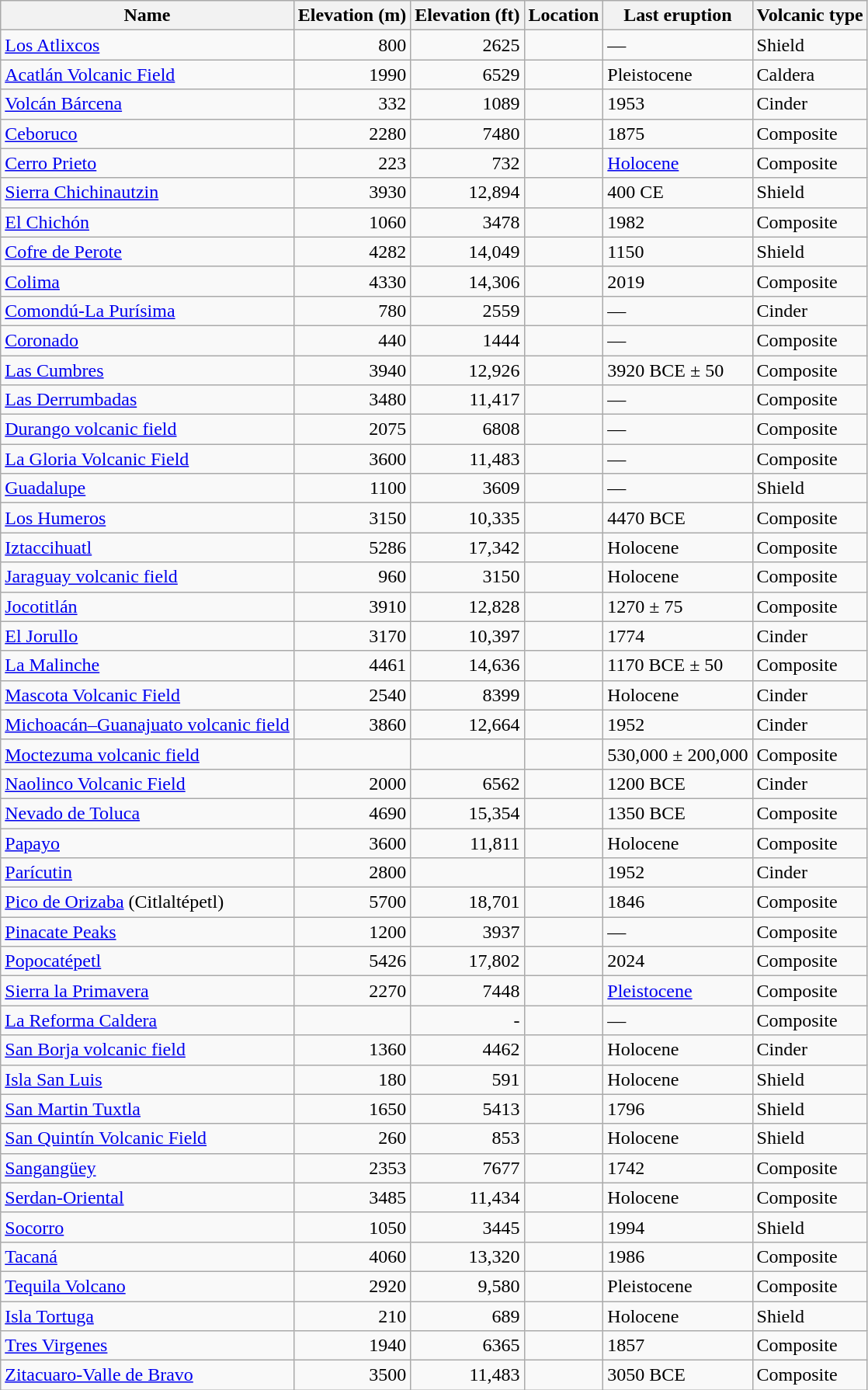<table class="wikitable sortable" style="border">
<tr>
<th>Name</th>
<th>Elevation (m)</th>
<th>Elevation (ft)</th>
<th>Location</th>
<th>Last eruption</th>
<th>Volcanic type</th>
</tr>
<tr style="display:none;">
<td>!a</td>
<td>!a</td>
<td>!a</td>
<td>-9e99</td>
</tr>
<tr style="display:none;">
<td>~z</td>
<td>~z</td>
<td>~z</td>
<td>9e99</td>
</tr>
<tr>
<td><a href='#'>Los Atlixcos</a></td>
<td align="right">800</td>
<td align="right">2625</td>
<td></td>
<td data-sort-value="-9e99">—</td>
<td>Shield</td>
</tr>
<tr>
<td><a href='#'>Acatlán Volcanic Field</a></td>
<td align="right">1990</td>
<td align="right">6529</td>
<td></td>
<td data-sort-value="-1000000">Pleistocene</td>
<td>Caldera</td>
</tr>
<tr>
<td><a href='#'>Volcán Bárcena</a></td>
<td align="right">332</td>
<td align="right">1089</td>
<td></td>
<td data-sort-value="1953">1953</td>
<td>Cinder</td>
</tr>
<tr>
<td><a href='#'>Ceboruco</a></td>
<td align="right">2280</td>
<td align="right">7480</td>
<td></td>
<td data-sort-value="1875">1875</td>
<td>Composite</td>
</tr>
<tr>
<td><a href='#'>Cerro Prieto</a></td>
<td align="right">223</td>
<td align="right">732</td>
<td></td>
<td data-sort-value="-5000"><a href='#'>Holocene</a></td>
<td>Composite</td>
</tr>
<tr>
<td><a href='#'>Sierra Chichinautzin</a></td>
<td align="right">3930</td>
<td align="right">12,894</td>
<td></td>
<td data-sort-value="400">400 CE</td>
<td>Shield</td>
</tr>
<tr>
<td><a href='#'>El Chichón</a></td>
<td align="right">1060</td>
<td align="right">3478</td>
<td></td>
<td data-sort-value="1982">1982</td>
<td>Composite</td>
</tr>
<tr>
<td><a href='#'>Cofre de Perote</a></td>
<td align="right">4282</td>
<td align="right">14,049</td>
<td></td>
<td data-sort-value="1150">1150</td>
<td>Shield</td>
</tr>
<tr>
<td><a href='#'>Colima</a></td>
<td align="right">4330</td>
<td align="right">14,306</td>
<td></td>
<td data-sort-value="2019">2019</td>
<td>Composite</td>
</tr>
<tr>
<td><a href='#'>Comondú-La Purísima</a></td>
<td align="right">780</td>
<td align="right">2559</td>
<td></td>
<td data-sort-value="-9e99">—</td>
<td>Cinder</td>
</tr>
<tr>
<td><a href='#'>Coronado</a></td>
<td align="right">440</td>
<td align="right">1444</td>
<td></td>
<td data-sort-value="-9e99">—</td>
<td>Composite</td>
</tr>
<tr>
<td><a href='#'>Las Cumbres</a></td>
<td align="right">3940</td>
<td align="right">12,926</td>
<td></td>
<td data-sort-value="-3920">3920 BCE ± 50</td>
<td>Composite</td>
</tr>
<tr>
<td><a href='#'>Las Derrumbadas</a></td>
<td align="right">3480</td>
<td align="right">11,417</td>
<td></td>
<td data-sort-value="-9e99">—</td>
<td>Composite</td>
</tr>
<tr>
<td><a href='#'>Durango volcanic field</a></td>
<td align="right">2075</td>
<td align="right">6808</td>
<td></td>
<td data-sort-value="-9e99">—</td>
<td>Composite</td>
</tr>
<tr>
<td><a href='#'>La Gloria Volcanic Field</a></td>
<td align="right">3600</td>
<td align="right">11,483</td>
<td></td>
<td data-sort-value="-9e99">—</td>
<td>Composite</td>
</tr>
<tr>
<td><a href='#'>Guadalupe</a></td>
<td align="right">1100</td>
<td align="right">3609</td>
<td></td>
<td data-sort-value="-9e99">—</td>
<td>Shield</td>
</tr>
<tr>
<td><a href='#'>Los Humeros</a></td>
<td align="right">3150</td>
<td align="right">10,335</td>
<td></td>
<td data-sort-value="-4470">4470 BCE</td>
<td>Composite</td>
</tr>
<tr>
<td><a href='#'>Iztaccihuatl</a></td>
<td align="right">5286</td>
<td align="right">17,342</td>
<td></td>
<td data-sort-value="-5000">Holocene</td>
<td>Composite</td>
</tr>
<tr>
<td><a href='#'>Jaraguay volcanic field</a></td>
<td align="right">960</td>
<td align="right">3150</td>
<td></td>
<td data-sort-value="-5000">Holocene</td>
<td>Composite</td>
</tr>
<tr>
<td><a href='#'>Jocotitlán</a></td>
<td align="right">3910</td>
<td align="right">12,828</td>
<td></td>
<td data-sort-value="1270">1270 ± 75</td>
<td>Composite</td>
</tr>
<tr>
<td><a href='#'>El Jorullo</a></td>
<td align="right">3170</td>
<td align="right">10,397</td>
<td></td>
<td data-sort-value="1774">1774</td>
<td>Cinder</td>
</tr>
<tr>
<td><a href='#'>La Malinche</a></td>
<td align="right">4461</td>
<td align="right">14,636</td>
<td></td>
<td data-sort-value="-1170">1170 BCE ± 50</td>
<td>Composite</td>
</tr>
<tr>
<td><a href='#'>Mascota Volcanic Field</a></td>
<td align="right">2540</td>
<td align="right">8399</td>
<td></td>
<td data-sort-value="-5000">Holocene</td>
<td>Cinder</td>
</tr>
<tr>
<td><a href='#'>Michoacán–Guanajuato volcanic field</a></td>
<td align="right">3860</td>
<td align="right">12,664</td>
<td></td>
<td data-sort-value="1952">1952</td>
<td>Cinder</td>
</tr>
<tr>
<td><a href='#'>Moctezuma volcanic field</a></td>
<td align="right"></td>
<td align="right"></td>
<td></td>
<td data-sort-value="-528000">530,000 ± 200,000</td>
<td>Composite</td>
</tr>
<tr>
<td><a href='#'>Naolinco Volcanic Field</a></td>
<td align="right">2000</td>
<td align="right">6562</td>
<td></td>
<td data-sort-value="-1200">1200 BCE</td>
<td>Cinder</td>
</tr>
<tr>
<td><a href='#'>Nevado de Toluca</a></td>
<td align="right">4690</td>
<td align="right">15,354</td>
<td></td>
<td data-sort-value="-1350">1350 BCE</td>
<td>Composite</td>
</tr>
<tr>
<td><a href='#'>Papayo</a></td>
<td align="right">3600</td>
<td align="right">11,811</td>
<td></td>
<td data-sort-value="-5000">Holocene</td>
<td>Composite</td>
</tr>
<tr>
<td><a href='#'>Parícutin</a></td>
<td align="right">2800</td>
<td align="right"></td>
<td></td>
<td data-sort-value="1952">1952</td>
<td>Cinder</td>
</tr>
<tr>
<td><a href='#'>Pico de Orizaba</a> (Citlaltépetl)</td>
<td align="right">5700</td>
<td align="right">18,701</td>
<td></td>
<td data-sort-value="1846">1846</td>
<td>Composite</td>
</tr>
<tr>
<td><a href='#'>Pinacate Peaks</a></td>
<td align="right">1200</td>
<td align="right">3937</td>
<td></td>
<td data-sort-value="-9e99">—</td>
<td>Composite</td>
</tr>
<tr>
<td><a href='#'>Popocatépetl</a></td>
<td align="right">5426</td>
<td align="right">17,802</td>
<td></td>
<td data-sort-value="2024">2024</td>
<td>Composite</td>
</tr>
<tr>
<td><a href='#'>Sierra la Primavera</a></td>
<td align="right">2270</td>
<td align="right">7448</td>
<td></td>
<td data-sort-value="-1000000"><a href='#'>Pleistocene</a></td>
<td>Composite</td>
</tr>
<tr>
<td><a href='#'>La Reforma Caldera</a></td>
<td align="right"></td>
<td align="right">-</td>
<td></td>
<td data-sort-value="-9e99">—</td>
<td>Composite</td>
</tr>
<tr>
<td><a href='#'>San Borja volcanic field</a></td>
<td align="right">1360</td>
<td align="right">4462</td>
<td></td>
<td data-sort-value="-5000">Holocene</td>
<td>Cinder</td>
</tr>
<tr>
<td><a href='#'>Isla San Luis</a></td>
<td align="right">180</td>
<td align="right">591</td>
<td></td>
<td data-sort-value="-5000">Holocene</td>
<td>Shield</td>
</tr>
<tr>
<td><a href='#'>San Martin Tuxtla</a></td>
<td align="right">1650</td>
<td align="right">5413</td>
<td></td>
<td data-sort-value="1796">1796</td>
<td>Shield</td>
</tr>
<tr>
<td><a href='#'>San Quintín Volcanic Field</a></td>
<td align="right">260</td>
<td align="right">853</td>
<td></td>
<td data-sort-value="-5000">Holocene</td>
<td>Shield</td>
</tr>
<tr>
<td><a href='#'>Sangangüey</a></td>
<td align="right">2353</td>
<td align="right">7677</td>
<td></td>
<td data-sort-value="1742">1742</td>
<td>Composite</td>
</tr>
<tr>
<td><a href='#'>Serdan-Oriental</a></td>
<td align="right">3485</td>
<td align="right">11,434</td>
<td></td>
<td data-sort-value="-5000">Holocene</td>
<td>Composite</td>
</tr>
<tr>
<td><a href='#'>Socorro</a></td>
<td align="right">1050</td>
<td align="right">3445</td>
<td></td>
<td data-sort-value="1994">1994</td>
<td>Shield</td>
</tr>
<tr>
<td><a href='#'>Tacaná</a></td>
<td align="right">4060</td>
<td align="right">13,320</td>
<td></td>
<td data-sort-value="1986">1986</td>
<td>Composite</td>
</tr>
<tr>
<td><a href='#'>Tequila Volcano</a></td>
<td align="right">2920</td>
<td align="right">9,580</td>
<td></td>
<td data-sort-value="-1000000">Pleistocene</td>
<td>Composite</td>
</tr>
<tr>
<td><a href='#'>Isla Tortuga</a></td>
<td align="right">210</td>
<td align="right">689</td>
<td></td>
<td data-sort-value="-5000">Holocene</td>
<td>Shield</td>
</tr>
<tr>
<td><a href='#'>Tres Virgenes</a></td>
<td align="right">1940</td>
<td align="right">6365</td>
<td></td>
<td data-sort-value="1857">1857</td>
<td>Composite</td>
</tr>
<tr>
<td><a href='#'>Zitacuaro-Valle de Bravo</a></td>
<td align="right">3500</td>
<td align="right">11,483</td>
<td></td>
<td data-sort-value="-3050">3050 BCE</td>
<td>Composite</td>
</tr>
</table>
